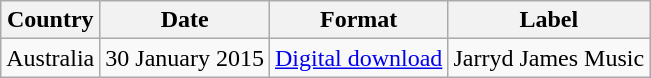<table class="wikitable">
<tr>
<th>Country</th>
<th>Date</th>
<th>Format</th>
<th>Label</th>
</tr>
<tr>
<td>Australia</td>
<td>30 January 2015</td>
<td><a href='#'>Digital download</a></td>
<td>Jarryd James Music</td>
</tr>
</table>
